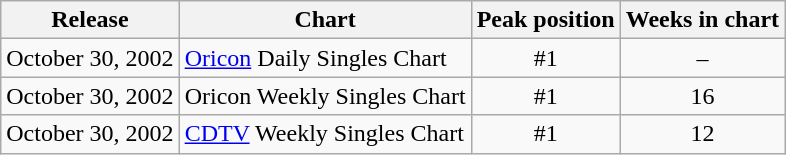<table class="wikitable" style="text-align:center" cellpadding="2">
<tr>
<th>Release</th>
<th>Chart</th>
<th>Peak position</th>
<th>Weeks in chart</th>
</tr>
<tr>
<td>October 30, 2002</td>
<td align="left"><a href='#'>Oricon</a> Daily Singles Chart</td>
<td>#1</td>
<td>–</td>
</tr>
<tr>
<td>October 30, 2002</td>
<td align="left">Oricon Weekly Singles Chart</td>
<td>#1</td>
<td>16</td>
</tr>
<tr>
<td>October 30, 2002</td>
<td align="left"><a href='#'>CDTV</a> Weekly Singles Chart</td>
<td>#1</td>
<td>12</td>
</tr>
</table>
